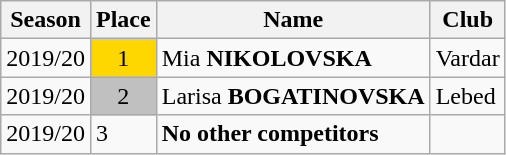<table class="wikitable">
<tr>
<th>Season</th>
<th>Place</th>
<th>Name</th>
<th>Club</th>
</tr>
<tr>
<td>2019/20</td>
<td style="text-align:center; background:gold;">1</td>
<td>Mia <strong>NIKOLOVSKA</strong></td>
<td>Vardar</td>
</tr>
<tr>
<td>2019/20</td>
<td style="text-align:center; background:silver;">2</td>
<td>Larisa <strong>BOGATINOVSKA</strong></td>
<td>Lebed</td>
</tr>
<tr>
<td>2019/20</td>
<td>3</td>
<td><strong>No other competitors</strong></td>
<td></td>
</tr>
</table>
